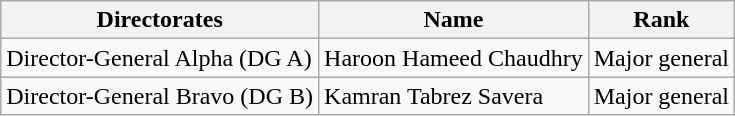<table class="wikitable">
<tr>
<th>Directorates</th>
<th>Name</th>
<th>Rank</th>
</tr>
<tr>
<td>Director-General Alpha (DG A)</td>
<td>Haroon Hameed Chaudhry</td>
<td>Major general</td>
</tr>
<tr>
<td>Director-General Bravo (DG B)</td>
<td>Kamran Tabrez Savera</td>
<td>Major general</td>
</tr>
</table>
